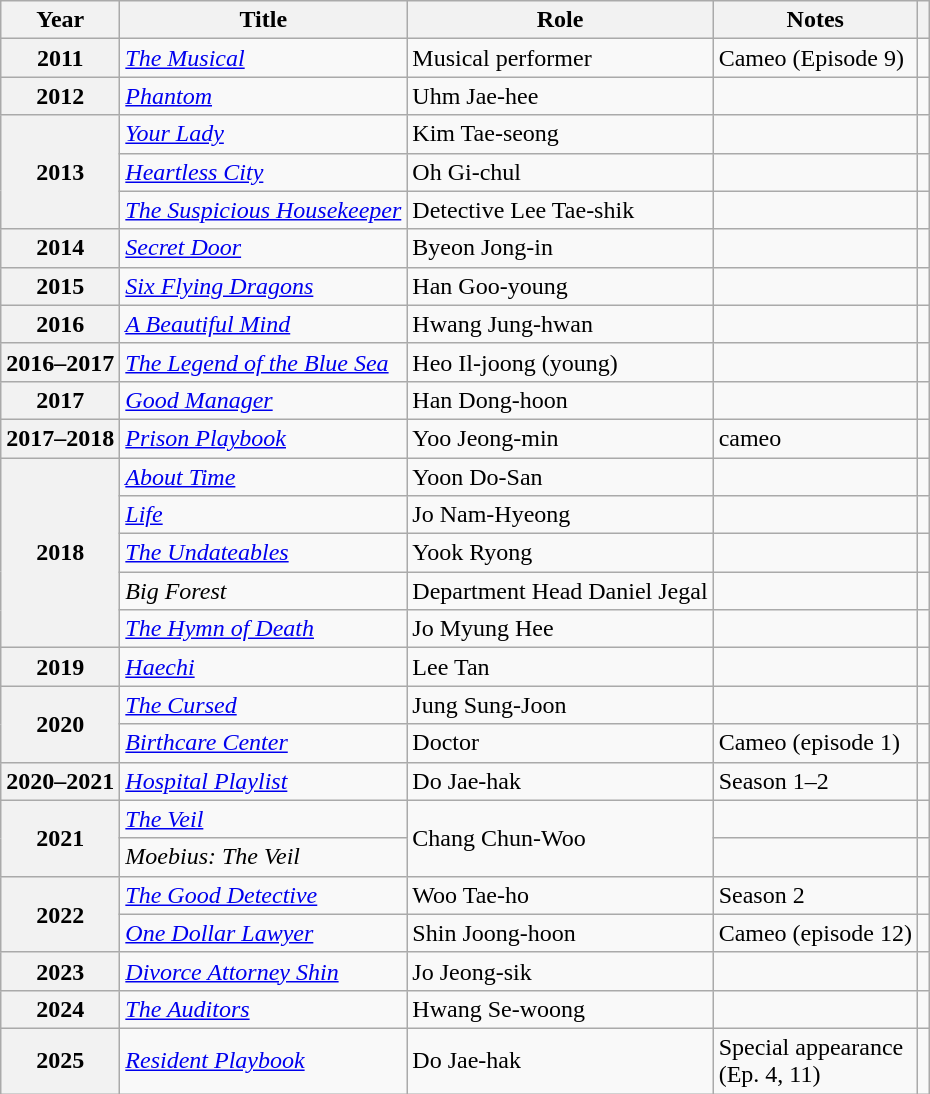<table class="wikitable plainrowheaders">
<tr>
<th scope="col">Year</th>
<th scope="col">Title</th>
<th scope="col">Role</th>
<th>Notes</th>
<th scope="col" class="unsortable"></th>
</tr>
<tr>
<th scope="row">2011</th>
<td><a href='#'><em>The Musical</em></a></td>
<td>Musical performer</td>
<td>Cameo (Episode 9)</td>
<td></td>
</tr>
<tr>
<th scope="row">2012</th>
<td><em><a href='#'>Phantom</a></em></td>
<td>Uhm Jae-hee</td>
<td></td>
<td></td>
</tr>
<tr>
<th scope="row" rowspan="3">2013</th>
<td><em><a href='#'>Your Lady</a></em></td>
<td>Kim Tae-seong</td>
<td></td>
<td></td>
</tr>
<tr>
<td><em><a href='#'>Heartless City</a></em></td>
<td>Oh Gi-chul</td>
<td></td>
<td></td>
</tr>
<tr>
<td><em><a href='#'>The Suspicious Housekeeper</a></em></td>
<td>Detective Lee Tae-shik</td>
<td></td>
<td></td>
</tr>
<tr>
<th scope="row">2014</th>
<td><a href='#'><em>Secret Door</em></a></td>
<td>Byeon Jong-in</td>
<td></td>
<td></td>
</tr>
<tr>
<th scope="row">2015</th>
<td><em><a href='#'>Six Flying Dragons</a></em></td>
<td>Han Goo-young</td>
<td></td>
<td></td>
</tr>
<tr>
<th scope="row">2016</th>
<td><a href='#'><em>A Beautiful Mind</em></a></td>
<td>Hwang Jung-hwan</td>
<td></td>
<td></td>
</tr>
<tr>
<th scope="row">2016–2017</th>
<td><em><a href='#'>The Legend of the Blue Sea</a></em></td>
<td>Heo Il-joong (young)</td>
<td></td>
<td></td>
</tr>
<tr>
<th scope="row">2017</th>
<td><em><a href='#'>Good Manager</a></em></td>
<td>Han Dong-hoon</td>
<td></td>
<td></td>
</tr>
<tr>
<th scope="row">2017–2018</th>
<td><em><a href='#'>Prison Playbook</a></em></td>
<td>Yoo Jeong-min</td>
<td>cameo</td>
<td></td>
</tr>
<tr>
<th scope="row" rowspan="5">2018</th>
<td><a href='#'><em>About Time</em></a></td>
<td>Yoon Do-San</td>
<td></td>
<td></td>
</tr>
<tr>
<td><a href='#'><em>Life</em></a></td>
<td>Jo Nam-Hyeong</td>
<td></td>
<td></td>
</tr>
<tr>
<td><a href='#'><em>The Undateables</em></a></td>
<td>Yook Ryong</td>
<td></td>
<td></td>
</tr>
<tr>
<td><em>Big Forest</em></td>
<td>Department Head Daniel Jegal</td>
<td></td>
<td></td>
</tr>
<tr>
<td><em><a href='#'>The Hymn of Death</a></em></td>
<td>Jo Myung Hee</td>
<td></td>
<td></td>
</tr>
<tr>
<th scope="row">2019</th>
<td><a href='#'><em>Haechi</em></a></td>
<td>Lee Tan</td>
<td></td>
<td></td>
</tr>
<tr>
<th scope="row" rowspan="2">2020</th>
<td><a href='#'><em>The Cursed</em></a></td>
<td>Jung Sung-Joon</td>
<td></td>
<td></td>
</tr>
<tr>
<td><em><a href='#'>Birthcare Center</a></em></td>
<td>Doctor</td>
<td>Cameo (episode 1)</td>
<td></td>
</tr>
<tr>
<th scope="row">2020–2021</th>
<td><em><a href='#'>Hospital Playlist</a></em></td>
<td>Do Jae-hak</td>
<td>Season 1–2</td>
<td></td>
</tr>
<tr>
<th scope="row" rowspan="2">2021</th>
<td><a href='#'><em>The Veil</em></a></td>
<td rowspan="2">Chang Chun-Woo</td>
<td></td>
<td></td>
</tr>
<tr>
<td><em>Moebius: The Veil</em></td>
<td></td>
<td></td>
</tr>
<tr>
<th rowspan="2" scope="row">2022</th>
<td><em><a href='#'>The Good Detective</a></em></td>
<td>Woo Tae-ho</td>
<td>Season 2</td>
<td></td>
</tr>
<tr>
<td><em><a href='#'>One Dollar Lawyer</a></em></td>
<td>Shin Joong-hoon</td>
<td>Cameo (episode 12)</td>
<td></td>
</tr>
<tr>
<th scope="row">2023</th>
<td><em><a href='#'>Divorce Attorney Shin</a></em></td>
<td>Jo Jeong-sik</td>
<td></td>
<td></td>
</tr>
<tr>
<th scope="row">2024</th>
<td><em><a href='#'>The Auditors</a></em></td>
<td>Hwang Se-woong</td>
<td></td>
<td></td>
</tr>
<tr>
<th scope="row">2025</th>
<td><em><a href='#'>Resident Playbook</a></em></td>
<td>Do Jae-hak</td>
<td>Special appearance<br>(Ep. 4, 11)</td>
<td style="text-align:center"></td>
</tr>
</table>
